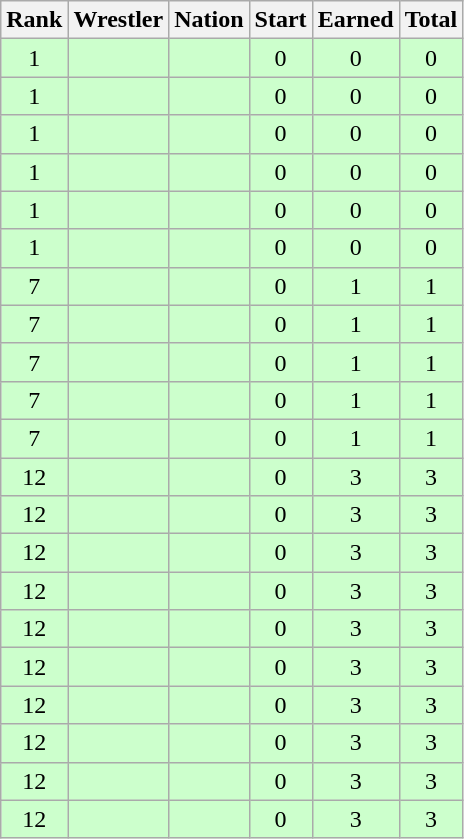<table class="wikitable sortable" style="text-align:center;">
<tr>
<th>Rank</th>
<th>Wrestler</th>
<th>Nation</th>
<th>Start</th>
<th>Earned</th>
<th>Total</th>
</tr>
<tr style="background:#cfc;">
<td>1</td>
<td align=left></td>
<td align=left></td>
<td>0</td>
<td>0</td>
<td>0</td>
</tr>
<tr style="background:#cfc;">
<td>1</td>
<td align=left></td>
<td align=left></td>
<td>0</td>
<td>0</td>
<td>0</td>
</tr>
<tr style="background:#cfc;">
<td>1</td>
<td align=left></td>
<td align=left></td>
<td>0</td>
<td>0</td>
<td>0</td>
</tr>
<tr style="background:#cfc;">
<td>1</td>
<td align=left></td>
<td align=left></td>
<td>0</td>
<td>0</td>
<td>0</td>
</tr>
<tr style="background:#cfc;">
<td>1</td>
<td align=left></td>
<td align=left></td>
<td>0</td>
<td>0</td>
<td>0</td>
</tr>
<tr style="background:#cfc;">
<td>1</td>
<td align=left></td>
<td align=left></td>
<td>0</td>
<td>0</td>
<td>0</td>
</tr>
<tr style="background:#cfc;">
<td>7</td>
<td align=left></td>
<td align=left></td>
<td>0</td>
<td>1</td>
<td>1</td>
</tr>
<tr style="background:#cfc;">
<td>7</td>
<td align=left></td>
<td align=left></td>
<td>0</td>
<td>1</td>
<td>1</td>
</tr>
<tr style="background:#cfc;">
<td>7</td>
<td align=left></td>
<td align=left></td>
<td>0</td>
<td>1</td>
<td>1</td>
</tr>
<tr style="background:#cfc;">
<td>7</td>
<td align=left></td>
<td align=left></td>
<td>0</td>
<td>1</td>
<td>1</td>
</tr>
<tr style="background:#cfc;">
<td>7</td>
<td align=left></td>
<td align=left></td>
<td>0</td>
<td>1</td>
<td>1</td>
</tr>
<tr style="background:#cfc;">
<td>12</td>
<td align=left></td>
<td align=left></td>
<td>0</td>
<td>3</td>
<td>3</td>
</tr>
<tr style="background:#cfc;">
<td>12</td>
<td align=left></td>
<td align=left></td>
<td>0</td>
<td>3</td>
<td>3</td>
</tr>
<tr style="background:#cfc;">
<td>12</td>
<td align=left></td>
<td align=left></td>
<td>0</td>
<td>3</td>
<td>3</td>
</tr>
<tr style="background:#cfc;">
<td>12</td>
<td align=left></td>
<td align=left></td>
<td>0</td>
<td>3</td>
<td>3</td>
</tr>
<tr style="background:#cfc;">
<td>12</td>
<td align=left></td>
<td align=left></td>
<td>0</td>
<td>3</td>
<td>3</td>
</tr>
<tr style="background:#cfc;">
<td>12</td>
<td align=left></td>
<td align=left></td>
<td>0</td>
<td>3</td>
<td>3</td>
</tr>
<tr style="background:#cfc;">
<td>12</td>
<td align=left></td>
<td align=left></td>
<td>0</td>
<td>3</td>
<td>3</td>
</tr>
<tr style="background:#cfc;">
<td>12</td>
<td align=left></td>
<td align=left></td>
<td>0</td>
<td>3</td>
<td>3</td>
</tr>
<tr style="background:#cfc;">
<td>12</td>
<td align=left></td>
<td align=left></td>
<td>0</td>
<td>3</td>
<td>3</td>
</tr>
<tr style="background:#cfc;">
<td>12</td>
<td align=left></td>
<td align=left></td>
<td>0</td>
<td>3</td>
<td>3</td>
</tr>
</table>
